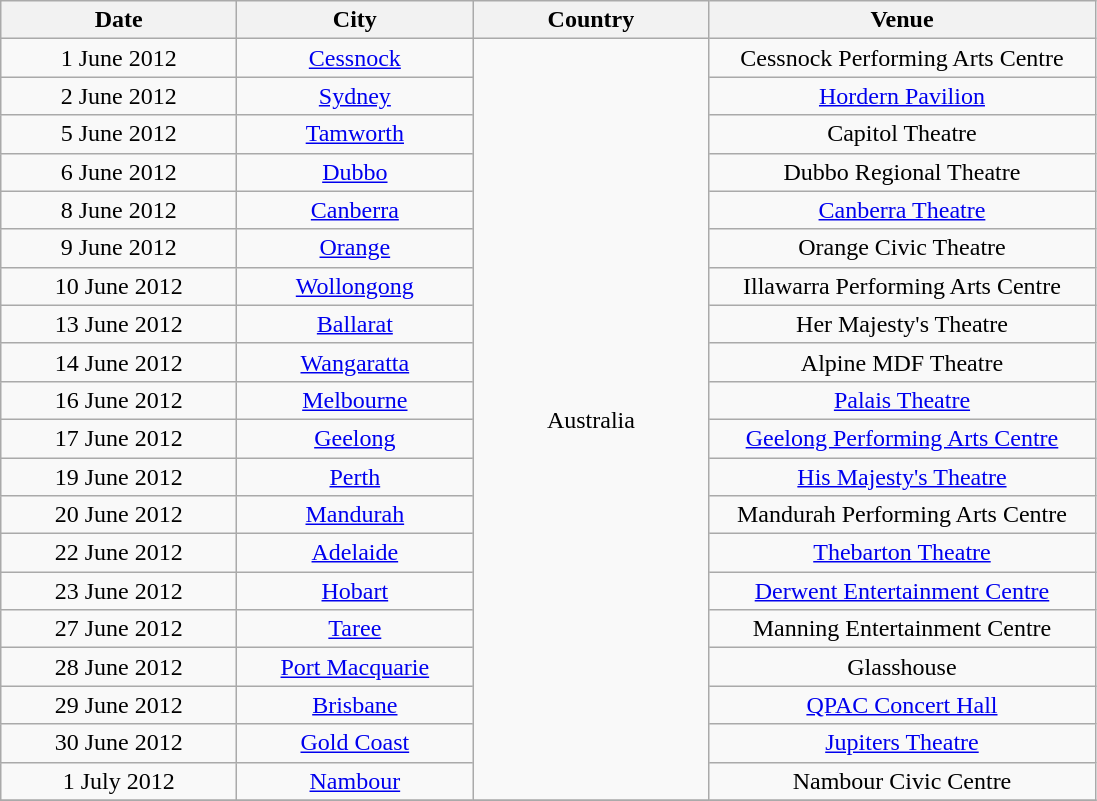<table class="wikitable" style="text-align:center;">
<tr>
<th width="150">Date</th>
<th width="150">City</th>
<th width="150">Country</th>
<th width="250">Venue</th>
</tr>
<tr>
<td>1 June 2012</td>
<td><a href='#'>Cessnock</a></td>
<td rowspan="20">Australia</td>
<td>Cessnock Performing Arts Centre</td>
</tr>
<tr>
<td>2 June 2012</td>
<td><a href='#'>Sydney</a></td>
<td><a href='#'>Hordern Pavilion</a></td>
</tr>
<tr>
<td>5 June 2012</td>
<td><a href='#'>Tamworth</a></td>
<td>Capitol Theatre</td>
</tr>
<tr>
<td>6 June 2012</td>
<td><a href='#'>Dubbo</a></td>
<td>Dubbo Regional Theatre</td>
</tr>
<tr>
<td>8 June 2012</td>
<td><a href='#'>Canberra</a></td>
<td><a href='#'>Canberra Theatre</a></td>
</tr>
<tr>
<td>9 June 2012</td>
<td><a href='#'>Orange</a></td>
<td>Orange Civic Theatre</td>
</tr>
<tr>
<td>10 June 2012</td>
<td><a href='#'>Wollongong</a></td>
<td>Illawarra Performing Arts Centre</td>
</tr>
<tr>
<td>13 June 2012</td>
<td><a href='#'>Ballarat</a></td>
<td>Her Majesty's Theatre</td>
</tr>
<tr>
<td>14 June 2012</td>
<td><a href='#'>Wangaratta</a></td>
<td>Alpine MDF Theatre</td>
</tr>
<tr>
<td>16 June 2012</td>
<td><a href='#'>Melbourne</a></td>
<td><a href='#'>Palais Theatre</a></td>
</tr>
<tr>
<td>17 June 2012</td>
<td><a href='#'>Geelong</a></td>
<td><a href='#'>Geelong Performing Arts Centre</a></td>
</tr>
<tr>
<td>19 June 2012</td>
<td><a href='#'>Perth</a></td>
<td><a href='#'>His Majesty's Theatre</a></td>
</tr>
<tr>
<td>20 June 2012</td>
<td><a href='#'>Mandurah</a></td>
<td>Mandurah Performing Arts Centre</td>
</tr>
<tr>
<td>22 June 2012</td>
<td><a href='#'>Adelaide</a></td>
<td><a href='#'>Thebarton Theatre</a></td>
</tr>
<tr>
<td>23 June 2012</td>
<td><a href='#'>Hobart</a></td>
<td><a href='#'>Derwent Entertainment Centre</a></td>
</tr>
<tr>
<td>27 June 2012</td>
<td><a href='#'>Taree</a></td>
<td>Manning Entertainment Centre</td>
</tr>
<tr>
<td>28 June 2012</td>
<td><a href='#'>Port Macquarie</a></td>
<td>Glasshouse</td>
</tr>
<tr>
<td>29 June 2012</td>
<td><a href='#'>Brisbane</a></td>
<td><a href='#'>QPAC Concert Hall</a></td>
</tr>
<tr>
<td>30 June 2012</td>
<td><a href='#'>Gold Coast</a></td>
<td><a href='#'>Jupiters Theatre</a></td>
</tr>
<tr>
<td>1 July 2012</td>
<td><a href='#'>Nambour</a></td>
<td>Nambour Civic Centre</td>
</tr>
<tr>
</tr>
</table>
